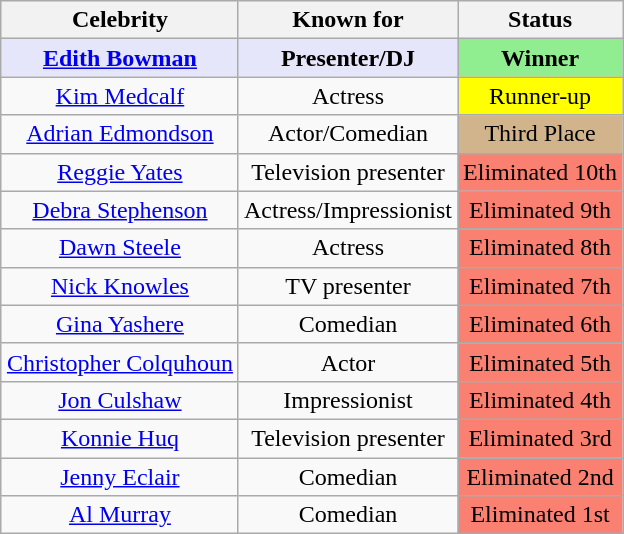<table class="wikitable" style="margin:auto; text-align:center;">
<tr>
<th scope="col">Celebrity</th>
<th scope="col">Known for</th>
<th scope="col">Status</th>
</tr>
<tr>
<td style="background:lavender;"><strong><a href='#'>Edith Bowman</a></strong></td>
<td style="background:lavender;"><strong>Presenter/DJ</strong></td>
<td style="background:lightgreen;"><strong>Winner</strong><br></td>
</tr>
<tr>
<td><a href='#'>Kim Medcalf</a></td>
<td>Actress</td>
<td style="background:yellow;">Runner-up</td>
</tr>
<tr>
<td><a href='#'>Adrian Edmondson</a></td>
<td>Actor/Comedian</td>
<td style=background:tan>Third Place</td>
</tr>
<tr>
<td><a href='#'>Reggie Yates</a></td>
<td>Television presenter</td>
<td style=background:salmon>Eliminated 10th</td>
</tr>
<tr>
<td><a href='#'>Debra Stephenson</a></td>
<td>Actress/Impressionist</td>
<td style=background:salmon>Eliminated 9th</td>
</tr>
<tr>
<td><a href='#'>Dawn Steele</a></td>
<td>Actress</td>
<td style=background:salmon>Eliminated 8th</td>
</tr>
<tr>
<td><a href='#'>Nick Knowles</a></td>
<td>TV presenter</td>
<td style=background:salmon>Eliminated 7th</td>
</tr>
<tr>
<td><a href='#'>Gina Yashere</a></td>
<td>Comedian</td>
<td style=background:salmon>Eliminated 6th</td>
</tr>
<tr>
<td><a href='#'>Christopher Colquhoun</a></td>
<td>Actor</td>
<td style=background:salmon>Eliminated 5th</td>
</tr>
<tr>
<td><a href='#'>Jon Culshaw</a></td>
<td>Impressionist</td>
<td style=background:salmon>Eliminated 4th</td>
</tr>
<tr>
<td><a href='#'>Konnie Huq</a></td>
<td>Television presenter</td>
<td style=background:salmon>Eliminated 3rd</td>
</tr>
<tr>
<td><a href='#'>Jenny Eclair</a></td>
<td>Comedian</td>
<td style=background:salmon>Eliminated 2nd</td>
</tr>
<tr>
<td><a href='#'>Al Murray</a></td>
<td>Comedian</td>
<td style=background:salmon>Eliminated 1st</td>
</tr>
</table>
